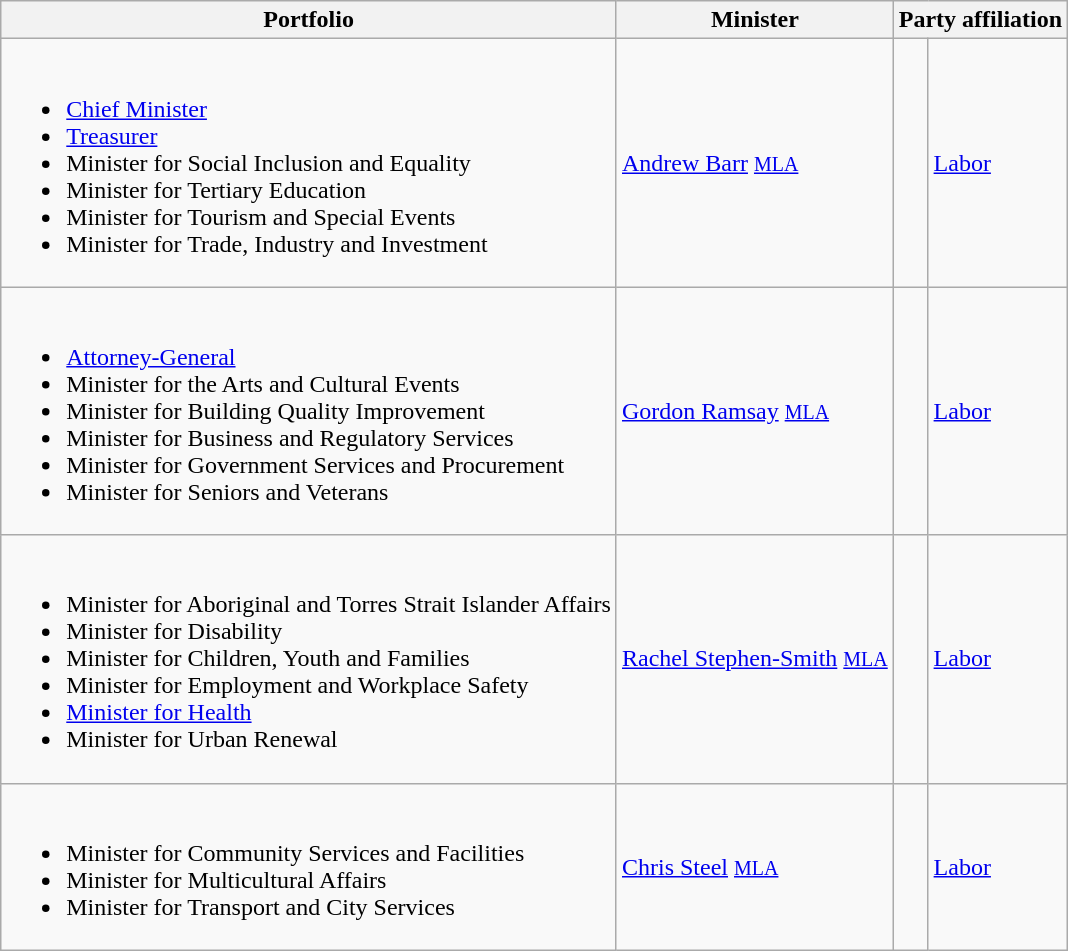<table class="wikitable">
<tr>
<th>Portfolio</th>
<th>Minister</th>
<th colspan=2>Party affiliation</th>
</tr>
<tr>
<td><br><ul><li><a href='#'>Chief Minister</a></li><li><a href='#'>Treasurer</a></li><li>Minister for Social Inclusion and Equality</li><li>Minister for Tertiary Education</li><li>Minister for Tourism and Special Events</li><li>Minister for Trade, Industry and Investment</li></ul></td>
<td><a href='#'>Andrew Barr</a> <small><a href='#'>MLA</a></small></td>
<td> </td>
<td><a href='#'>Labor</a></td>
</tr>
<tr>
<td><br><ul><li><a href='#'>Attorney-General</a></li><li>Minister for the Arts and Cultural Events</li><li>Minister for Building Quality Improvement</li><li>Minister for Business and Regulatory Services</li><li>Minister for Government Services and Procurement</li><li>Minister for Seniors and Veterans</li></ul></td>
<td><a href='#'>Gordon Ramsay</a> <small><a href='#'>MLA</a></small></td>
<td> </td>
<td><a href='#'>Labor</a></td>
</tr>
<tr>
<td><br><ul><li>Minister for Aboriginal and Torres Strait Islander Affairs</li><li>Minister for Disability</li><li>Minister for Children, Youth and Families</li><li>Minister for Employment and Workplace Safety</li><li><a href='#'>Minister for Health</a></li><li>Minister for Urban Renewal</li></ul></td>
<td><a href='#'>Rachel Stephen-Smith</a> <small><a href='#'>MLA</a></small></td>
<td> </td>
<td><a href='#'>Labor</a></td>
</tr>
<tr>
<td><br><ul><li>Minister for Community Services and Facilities</li><li>Minister for Multicultural Affairs</li><li>Minister for Transport and City Services</li></ul></td>
<td><a href='#'>Chris Steel</a> <small><a href='#'>MLA</a></small></td>
<td> </td>
<td><a href='#'>Labor</a></td>
</tr>
</table>
